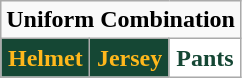<table class="wikitable"  style="display: inline-table;">
<tr>
<td align="center" Colspan="3"><strong>Uniform Combination</strong></td>
</tr>
<tr align="center">
<td style="background:#154734; color:#FFB81C"><strong>Helmet</strong></td>
<td style="background:#154734; color:#FFB81C"><strong>Jersey</strong></td>
<td style="background:white; color:#154734"><strong>Pants</strong></td>
</tr>
</table>
